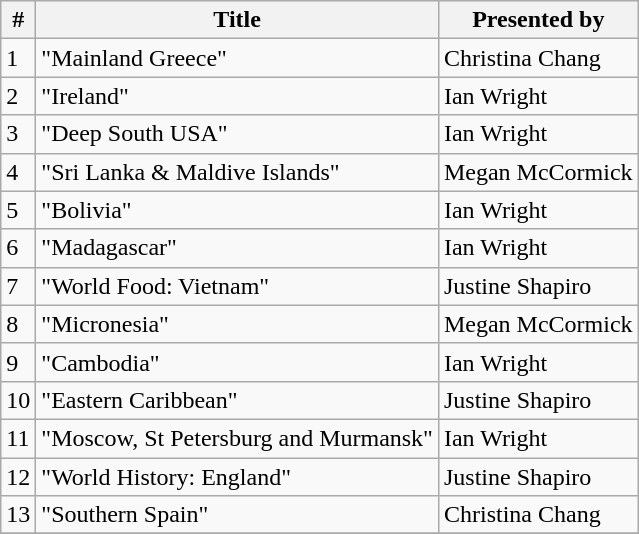<table class="wikitable">
<tr>
<th>#</th>
<th>Title</th>
<th>Presented by</th>
</tr>
<tr>
<td>1</td>
<td>"Mainland Greece"</td>
<td>Christina Chang</td>
</tr>
<tr>
<td>2</td>
<td>"Ireland"</td>
<td>Ian Wright</td>
</tr>
<tr>
<td>3</td>
<td>"Deep South USA"</td>
<td>Ian Wright</td>
</tr>
<tr>
<td>4</td>
<td>"Sri Lanka & Maldive Islands"</td>
<td>Megan McCormick</td>
</tr>
<tr>
<td>5</td>
<td>"Bolivia"</td>
<td>Ian Wright</td>
</tr>
<tr>
<td>6</td>
<td>"Madagascar"</td>
<td>Ian Wright</td>
</tr>
<tr>
<td>7</td>
<td>"World Food: Vietnam"</td>
<td>Justine Shapiro</td>
</tr>
<tr>
<td>8</td>
<td>"Micronesia"</td>
<td>Megan McCormick</td>
</tr>
<tr>
<td>9</td>
<td>"Cambodia"</td>
<td>Ian Wright</td>
</tr>
<tr>
<td>10</td>
<td>"Eastern Caribbean"</td>
<td>Justine Shapiro</td>
</tr>
<tr>
<td>11</td>
<td>"Moscow, St Petersburg and Murmansk"</td>
<td>Ian Wright</td>
</tr>
<tr>
<td>12</td>
<td>"World History: England"</td>
<td>Justine Shapiro</td>
</tr>
<tr>
<td>13</td>
<td>"Southern Spain"</td>
<td>Christina Chang</td>
</tr>
<tr>
</tr>
</table>
